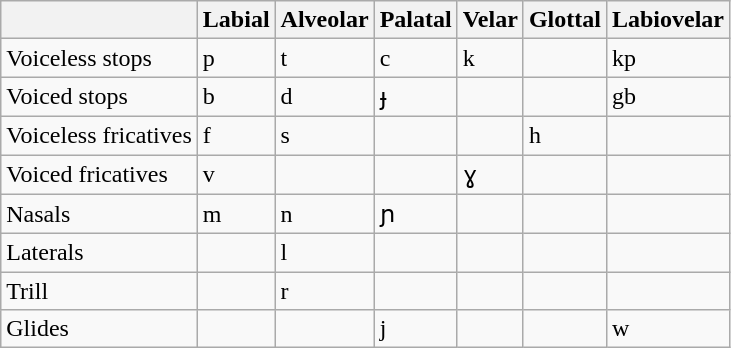<table class="wikitable">
<tr>
<th></th>
<th>Labial</th>
<th>Alveolar</th>
<th>Palatal</th>
<th>Velar</th>
<th>Glottal</th>
<th>Labiovelar</th>
</tr>
<tr>
<td>Voiceless stops</td>
<td>p</td>
<td>t</td>
<td>c</td>
<td>k</td>
<td></td>
<td>kp</td>
</tr>
<tr>
<td>Voiced stops</td>
<td>b</td>
<td>d</td>
<td>ɟ</td>
<td></td>
<td></td>
<td>gb</td>
</tr>
<tr>
<td>Voiceless fricatives</td>
<td>f</td>
<td>s</td>
<td></td>
<td></td>
<td>h</td>
<td></td>
</tr>
<tr>
<td>Voiced fricatives</td>
<td>v</td>
<td></td>
<td></td>
<td>ɣ</td>
<td></td>
<td></td>
</tr>
<tr>
<td>Nasals</td>
<td>m</td>
<td>n</td>
<td>ɲ</td>
<td></td>
<td></td>
<td></td>
</tr>
<tr>
<td>Laterals</td>
<td></td>
<td>l</td>
<td></td>
<td></td>
<td></td>
<td></td>
</tr>
<tr>
<td>Trill</td>
<td></td>
<td>r</td>
<td></td>
<td></td>
<td></td>
<td></td>
</tr>
<tr>
<td>Glides</td>
<td></td>
<td></td>
<td>j</td>
<td></td>
<td></td>
<td>w</td>
</tr>
</table>
